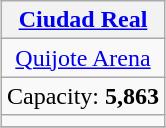<table class="wikitable" style="text-align:center;margin:1em auto;">
<tr>
<th><a href='#'>Ciudad Real</a></th>
</tr>
<tr>
<td><a href='#'>Quijote Arena</a></td>
</tr>
<tr>
<td>Capacity: <strong>5,863</strong></td>
</tr>
<tr>
<td></td>
</tr>
<tr>
</tr>
</table>
